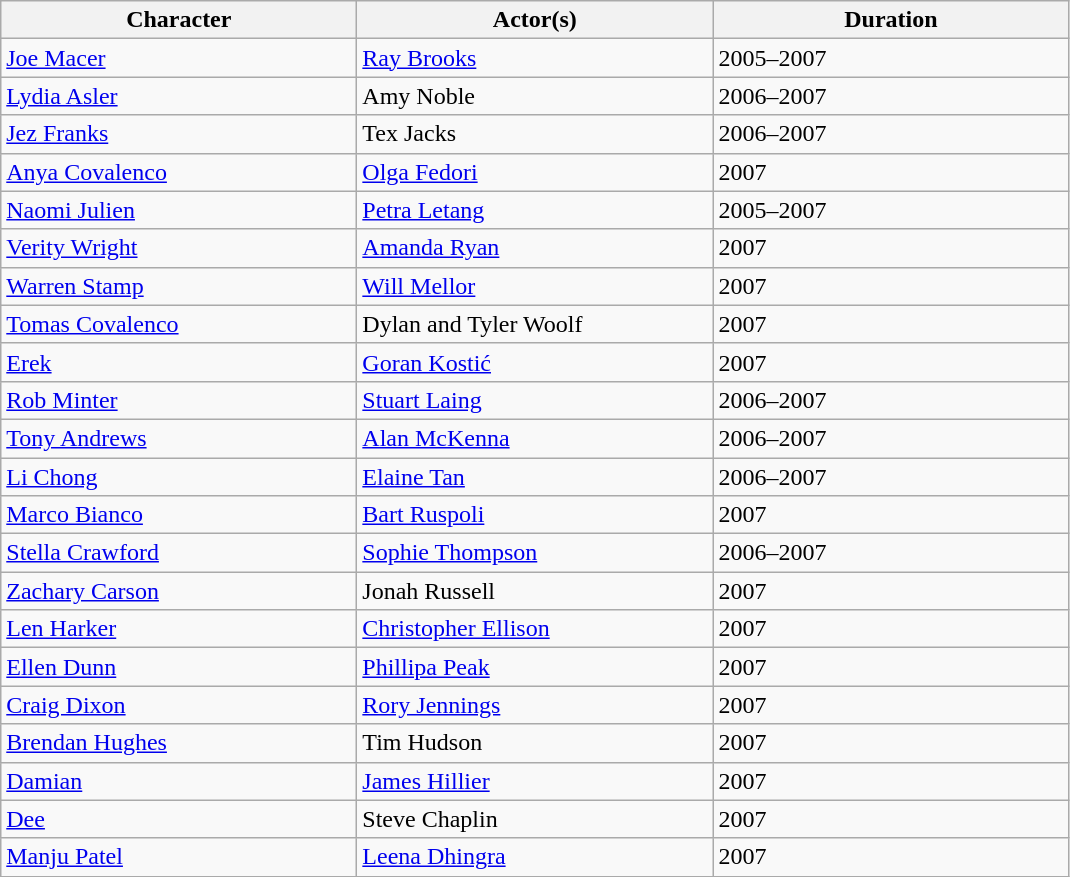<table class="wikitable">
<tr>
<th scope="col" width="230">Character</th>
<th scope="col" width="230">Actor(s)</th>
<th scope="col" width="230">Duration</th>
</tr>
<tr>
<td><a href='#'>Joe Macer</a></td>
<td><a href='#'>Ray Brooks</a></td>
<td>2005–2007</td>
</tr>
<tr>
<td><a href='#'>Lydia Asler</a></td>
<td>Amy Noble</td>
<td>2006–2007</td>
</tr>
<tr>
<td><a href='#'>Jez Franks</a></td>
<td>Tex Jacks</td>
<td>2006–2007</td>
</tr>
<tr>
<td><a href='#'>Anya Covalenco</a></td>
<td><a href='#'>Olga Fedori</a></td>
<td>2007</td>
</tr>
<tr>
<td><a href='#'>Naomi Julien</a></td>
<td><a href='#'>Petra Letang</a></td>
<td>2005–2007</td>
</tr>
<tr>
<td><a href='#'>Verity Wright</a></td>
<td><a href='#'>Amanda Ryan</a></td>
<td>2007</td>
</tr>
<tr>
<td><a href='#'>Warren Stamp</a></td>
<td><a href='#'>Will Mellor</a></td>
<td>2007</td>
</tr>
<tr>
<td><a href='#'>Tomas Covalenco</a></td>
<td>Dylan and Tyler Woolf</td>
<td>2007</td>
</tr>
<tr>
<td><a href='#'>Erek</a></td>
<td><a href='#'>Goran Kostić</a></td>
<td>2007</td>
</tr>
<tr>
<td><a href='#'>Rob Minter</a></td>
<td><a href='#'>Stuart Laing</a></td>
<td>2006–2007</td>
</tr>
<tr>
<td><a href='#'>Tony Andrews</a></td>
<td><a href='#'>Alan McKenna</a></td>
<td>2006–2007</td>
</tr>
<tr>
<td><a href='#'>Li Chong</a></td>
<td><a href='#'>Elaine Tan</a></td>
<td>2006–2007</td>
</tr>
<tr>
<td><a href='#'>Marco Bianco</a></td>
<td><a href='#'>Bart Ruspoli</a></td>
<td>2007</td>
</tr>
<tr>
<td><a href='#'>Stella Crawford</a></td>
<td><a href='#'>Sophie Thompson</a></td>
<td>2006–2007</td>
</tr>
<tr>
<td><a href='#'>Zachary Carson</a></td>
<td>Jonah Russell</td>
<td>2007</td>
</tr>
<tr>
<td><a href='#'>Len Harker</a></td>
<td><a href='#'>Christopher Ellison</a></td>
<td>2007</td>
</tr>
<tr>
<td><a href='#'>Ellen Dunn</a></td>
<td><a href='#'>Phillipa Peak</a></td>
<td>2007</td>
</tr>
<tr>
<td><a href='#'>Craig Dixon</a></td>
<td><a href='#'>Rory Jennings</a></td>
<td>2007</td>
</tr>
<tr>
<td><a href='#'>Brendan Hughes</a></td>
<td>Tim Hudson</td>
<td>2007</td>
</tr>
<tr>
<td><a href='#'>Damian</a></td>
<td><a href='#'>James Hillier</a></td>
<td>2007</td>
</tr>
<tr>
<td><a href='#'>Dee</a></td>
<td>Steve Chaplin</td>
<td>2007</td>
</tr>
<tr>
<td><a href='#'>Manju Patel</a></td>
<td><a href='#'>Leena Dhingra</a></td>
<td>2007</td>
</tr>
</table>
